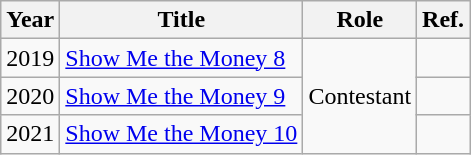<table class="wikitable">
<tr>
<th>Year</th>
<th>Title</th>
<th>Role</th>
<th>Ref.</th>
</tr>
<tr>
<td>2019</td>
<td><a href='#'>Show Me the Money 8</a></td>
<td rowspan="3">Contestant</td>
<td></td>
</tr>
<tr>
<td>2020</td>
<td><a href='#'>Show Me the Money 9</a></td>
<td></td>
</tr>
<tr>
<td>2021</td>
<td><a href='#'>Show Me the Money 10</a></td>
<td></td>
</tr>
</table>
